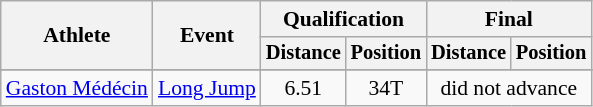<table class=wikitable style="font-size:90%">
<tr>
<th rowspan=2>Athlete</th>
<th rowspan=2>Event</th>
<th colspan=2>Qualification</th>
<th colspan=2>Final</th>
</tr>
<tr style="font-size:95%">
<th>Distance</th>
<th>Position</th>
<th>Distance</th>
<th>Position</th>
</tr>
<tr align=center>
</tr>
<tr align=center>
<td align=left><a href='#'>Gaston Médécin</a></td>
<td align=left><a href='#'>Long Jump</a></td>
<td>6.51</td>
<td>34T</td>
<td colspan=2>did not advance</td>
</tr>
</table>
